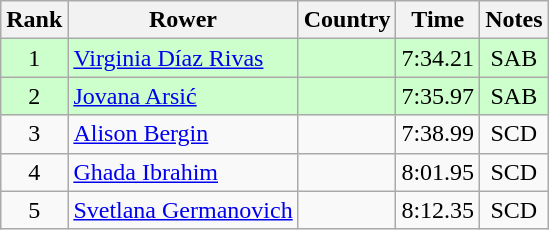<table class="wikitable" style="text-align:center">
<tr>
<th>Rank</th>
<th>Rower</th>
<th>Country</th>
<th>Time</th>
<th>Notes</th>
</tr>
<tr bgcolor=ccffcc>
<td>1</td>
<td align="left"><a href='#'>Virginia Díaz Rivas</a></td>
<td align="left"></td>
<td>7:34.21</td>
<td>SAB</td>
</tr>
<tr bgcolor=ccffcc>
<td>2</td>
<td align="left"><a href='#'>Jovana Arsić</a></td>
<td align="left"></td>
<td>7:35.97</td>
<td>SAB</td>
</tr>
<tr>
<td>3</td>
<td align="left"><a href='#'>Alison Bergin</a></td>
<td align="left"></td>
<td>7:38.99</td>
<td>SCD</td>
</tr>
<tr>
<td>4</td>
<td align="left"><a href='#'>Ghada Ibrahim</a></td>
<td align="left"></td>
<td>8:01.95</td>
<td>SCD</td>
</tr>
<tr>
<td>5</td>
<td align="left"><a href='#'>Svetlana Germanovich</a></td>
<td align="left"></td>
<td>8:12.35</td>
<td>SCD</td>
</tr>
</table>
